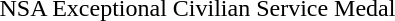<table>
<tr>
<td> NSA Exceptional Civilian Service Medal</td>
</tr>
</table>
